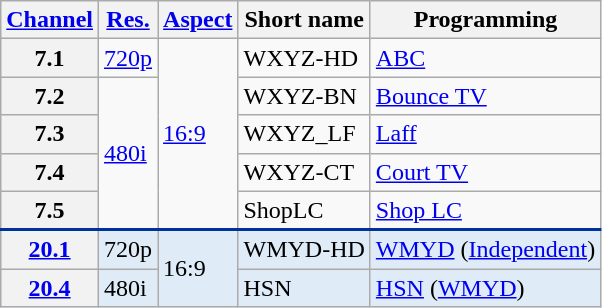<table class="wikitable">
<tr>
<th scope = "col"><a href='#'>Channel</a></th>
<th scope = "col"><a href='#'>Res.</a></th>
<th scope = "col"><a href='#'>Aspect</a></th>
<th scope = "col">Short name</th>
<th scope = "col">Programming</th>
</tr>
<tr>
<th scope = "row">7.1</th>
<td><a href='#'>720p</a></td>
<td rowspan=5><a href='#'>16:9</a></td>
<td>WXYZ-HD</td>
<td><a href='#'>ABC</a></td>
</tr>
<tr>
<th scope = "row">7.2</th>
<td rowspan=4><a href='#'>480i</a></td>
<td>WXYZ-BN</td>
<td><a href='#'>Bounce TV</a></td>
</tr>
<tr>
<th scope = "row">7.3</th>
<td>WXYZ_LF</td>
<td><a href='#'>Laff</a></td>
</tr>
<tr>
<th scope = "row">7.4</th>
<td>WXYZ-CT</td>
<td><a href='#'>Court TV</a></td>
</tr>
<tr>
<th scope = "row">7.5</th>
<td>ShopLC</td>
<td><a href='#'>Shop LC</a></td>
</tr>
<tr style="background-color:#DFEBF6; border-top: 2px solid #003399;">
<th scope = "row"><a href='#'>20.1</a></th>
<td>720p</td>
<td rowspan=2>16:9</td>
<td>WMYD-HD</td>
<td><a href='#'>WMYD</a> (<a href='#'>Independent</a>)</td>
</tr>
<tr style="background-color:#DFEBF6;">
<th scope = "row"><a href='#'>20.4</a></th>
<td>480i</td>
<td>HSN</td>
<td><a href='#'>HSN</a> (<a href='#'>WMYD</a>)</td>
</tr>
</table>
